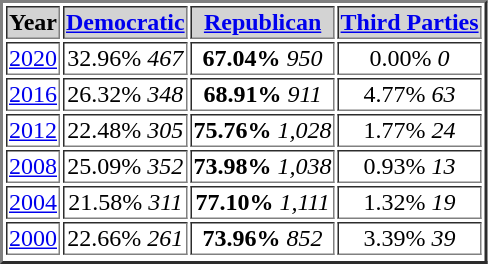<table border = "2">
<tr style="background:lightgrey;">
<th>Year</th>
<th><a href='#'>Democratic</a></th>
<th><a href='#'>Republican</a></th>
<th><a href='#'>Third Parties</a></th>
</tr>
<tr>
<td align="center" ><a href='#'>2020</a></td>
<td align="center" >32.96% <em>467</em></td>
<td align="center" ><strong>67.04%</strong> <em>950</em></td>
<td align="center" >0.00% <em>0</em></td>
</tr>
<tr>
<td align="center" ><a href='#'>2016</a></td>
<td align="center" >26.32% <em>348</em></td>
<td align="center" ><strong>68.91%</strong> <em>911</em></td>
<td align="center" >4.77% <em>63</em></td>
</tr>
<tr>
<td align="center" ><a href='#'>2012</a></td>
<td align="center" >22.48% <em>305</em></td>
<td align="center" ><strong>75.76%</strong> <em>1,028</em></td>
<td align="center" >1.77% <em>24</em></td>
</tr>
<tr>
<td align="center" ><a href='#'>2008</a></td>
<td align="center" >25.09% <em>352</em></td>
<td align="center" ><strong>73.98%</strong> <em>1,038</em></td>
<td align="center" >0.93% <em>13</em></td>
</tr>
<tr>
<td align="center" ><a href='#'>2004</a></td>
<td align="center" >21.58% <em>311</em></td>
<td align="center" ><strong>77.10%</strong> <em>1,111</em></td>
<td align="center" >1.32% <em>19</em></td>
</tr>
<tr>
<td align="center" ><a href='#'>2000</a></td>
<td align="center" >22.66% <em>261</em></td>
<td align="center" ><strong>73.96%</strong> <em>852</em></td>
<td align="center" >3.39% <em>39</em></td>
</tr>
<tr>
</tr>
</table>
